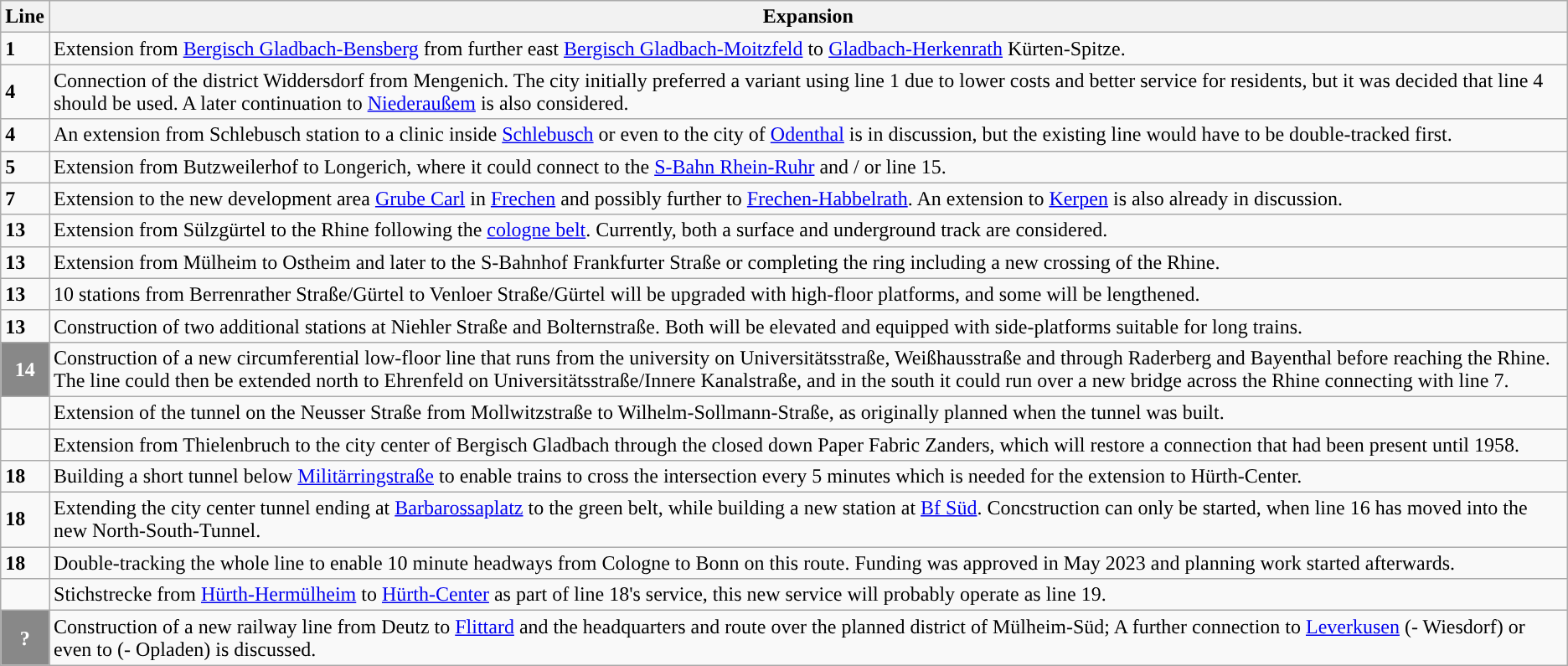<table class="wikitable">
<tr>
<th>Line</th>
<th>Expansion</th>
</tr>
<tr>
<td style="background:#"><strong>1</strong></td>
<td>Extension from <a href='#'>Bergisch Gladbach-Bensberg</a> from further east <a href='#'>Bergisch Gladbach-Moitzfeld</a> to <a href='#'>Gladbach-Herkenrath</a> Kürten-Spitze.</td>
</tr>
<tr>
<td style="background:#"><strong>4</strong></td>
<td>Connection of the district Widdersdorf from Mengenich. The city initially preferred a variant using line 1 due to lower costs and better service for residents, but it was decided that line 4 should be used. A later continuation to <a href='#'>Niederaußem</a> is also considered.</td>
</tr>
<tr>
<td style="background:#"><strong>4</strong></td>
<td>An extension from Schlebusch station to a clinic inside <a href='#'>Schlebusch</a> or even to the city of <a href='#'>Odenthal</a> is in discussion, but the existing line would have to be double-tracked first.</td>
</tr>
<tr>
<td style="background:#"><strong>5</strong></td>
<td>Extension from Butzweilerhof to Longerich, where it could connect to the <a href='#'>S-Bahn Rhein-Ruhr</a> and / or line 15.</td>
</tr>
<tr>
<td style="background:#"><strong>7</strong></td>
<td>Extension to the new development area <a href='#'>Grube Carl</a> in <a href='#'>Frechen</a> and possibly further to <a href='#'>Frechen-Habbelrath</a>. An extension to <a href='#'>Kerpen</a> is also already in discussion.</td>
</tr>
<tr>
<td style="background:#"><strong>13</strong></td>
<td>Extension from Sülzgürtel to the Rhine following the <a href='#'>cologne belt</a>. Currently, both a surface and underground track are considered.</td>
</tr>
<tr>
<td style="background:#"><strong>13</strong></td>
<td>Extension from Mülheim to Ostheim and later to the S-Bahnhof Frankfurter Straße or completing the ring including a new crossing of the Rhine.</td>
</tr>
<tr>
<td style="background:#"><strong>13</strong></td>
<td>10 stations from Berrenrather Straße/Gürtel to Venloer Straße/Gürtel will be upgraded with high-floor platforms, and some will be lengthened.</td>
</tr>
<tr>
<td style="background:#"><strong>13</strong></td>
<td>Construction of two additional stations at Niehler Straße and Bolternstraße. Both will be elevated and equipped with side-platforms suitable for  long trains.</td>
</tr>
<tr>
<td style="background:#888; color:#fff; text-align:center;"><strong>14</strong></td>
<td>Construction of a new circumferential low-floor line that runs from the university on Universitätsstraße, Weißhausstraße and through Raderberg and Bayenthal before reaching the Rhine. The line could then be extended north to Ehrenfeld on Universitätsstraße/Innere Kanalstraße, and in the south it could run over a new bridge across the Rhine connecting with line 7.</td>
</tr>
<tr>
<td></td>
<td>Extension of the tunnel on the Neusser Straße from Mollwitzstraße to Wilhelm-Sollmann-Straße, as originally planned when the tunnel was built.</td>
</tr>
<tr>
<td></td>
<td>Extension from Thielenbruch to the city center of Bergisch Gladbach through the closed down Paper Fabric Zanders, which will restore a connection that had been present until 1958.</td>
</tr>
<tr>
<td style="background:#"><strong>18</strong></td>
<td>Building a short tunnel below <a href='#'>Militärringstraße</a> to enable trains to cross the intersection every 5 minutes which is needed for the extension to Hürth-Center.</td>
</tr>
<tr>
<td style="background:#"><strong>18</strong></td>
<td>Extending the city center tunnel ending at <a href='#'>Barbarossaplatz</a> to the green belt, while building a new station at <a href='#'>Bf Süd</a>. Concstruction can only be started, when line 16 has moved into the new North-South-Tunnel.</td>
</tr>
<tr>
<td style="background:#"><strong>18</strong></td>
<td>Double-tracking the whole line to enable 10 minute headways from Cologne to Bonn on this route. Funding was approved in May 2023 and planning work started afterwards.</td>
</tr>
<tr>
<td></td>
<td>Stichstrecke from <a href='#'>Hürth-Hermülheim</a> to <a href='#'>Hürth-Center</a> as part of line 18's service, this new service will probably operate as line 19.</td>
</tr>
<tr>
<td style="background:#888; color:#fff; text-align:center;"><strong>?</strong></td>
<td>Construction of a new railway line from Deutz to <a href='#'>Flittard</a> and the headquarters and route over the planned district of Mülheim-Süd; A further connection to <a href='#'>Leverkusen</a> (- Wiesdorf) or even to (- Opladen) is discussed.</td>
</tr>
</table>
